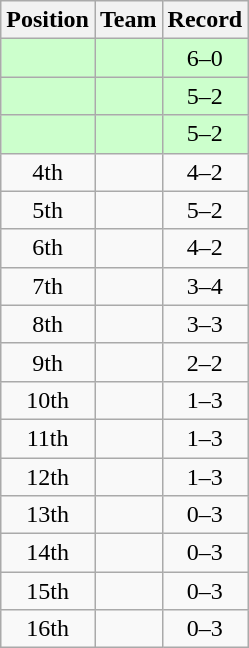<table class="wikitable" style="text-align:center">
<tr>
<th>Position</th>
<th>Team</th>
<th>Record</th>
</tr>
<tr bgcolor=#ccffcc>
<td></td>
<td align=left></td>
<td>6–0</td>
</tr>
<tr bgcolor=#ccffcc>
<td></td>
<td align=left></td>
<td>5–2</td>
</tr>
<tr bgcolor=#ccffcc>
<td></td>
<td align=left></td>
<td>5–2</td>
</tr>
<tr -bgcolor=#ccffcc>
<td>4th</td>
<td align=left></td>
<td>4–2</td>
</tr>
<tr>
<td>5th</td>
<td align=left></td>
<td>5–2</td>
</tr>
<tr>
<td>6th</td>
<td align=left></td>
<td>4–2</td>
</tr>
<tr>
<td>7th</td>
<td align=left></td>
<td>3–4</td>
</tr>
<tr>
<td>8th</td>
<td align=left></td>
<td>3–3</td>
</tr>
<tr>
<td>9th</td>
<td align=left></td>
<td>2–2</td>
</tr>
<tr>
<td>10th</td>
<td align=left></td>
<td>1–3</td>
</tr>
<tr>
<td>11th</td>
<td align=left></td>
<td>1–3</td>
</tr>
<tr>
<td>12th</td>
<td align=left></td>
<td>1–3</td>
</tr>
<tr>
<td>13th</td>
<td align=left></td>
<td>0–3</td>
</tr>
<tr>
<td>14th</td>
<td align=left></td>
<td>0–3</td>
</tr>
<tr>
<td>15th</td>
<td align=left></td>
<td>0–3</td>
</tr>
<tr>
<td>16th</td>
<td align=left></td>
<td>0–3</td>
</tr>
</table>
